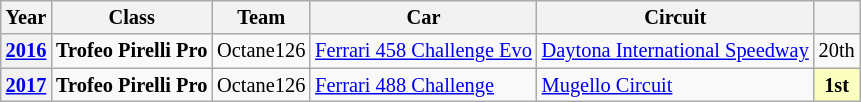<table class="wikitable" style="text-align:center; font-size:85%">
<tr>
<th>Year</th>
<th>Class</th>
<th>Team</th>
<th>Car</th>
<th>Circuit</th>
<th></th>
</tr>
<tr>
<th><a href='#'>2016</a></th>
<td align=left><strong><span>Trofeo Pirelli Pro</span></strong></td>
<td align=left nowrap> Octane126</td>
<td align=left nowrap><a href='#'>Ferrari 458 Challenge Evo</a></td>
<td align=left> <a href='#'>Daytona International Speedway</a></td>
<td>20th</td>
</tr>
<tr>
<th><a href='#'>2017</a></th>
<td align=left><strong><span>Trofeo Pirelli Pro</span></strong></td>
<td align=left nowrap> Octane126</td>
<td align=left nowrap><a href='#'>Ferrari 488 Challenge</a></td>
<td align=left> <a href='#'>Mugello Circuit</a></td>
<td style="background:#FBFFBF;"><strong>1st</strong></td>
</tr>
</table>
